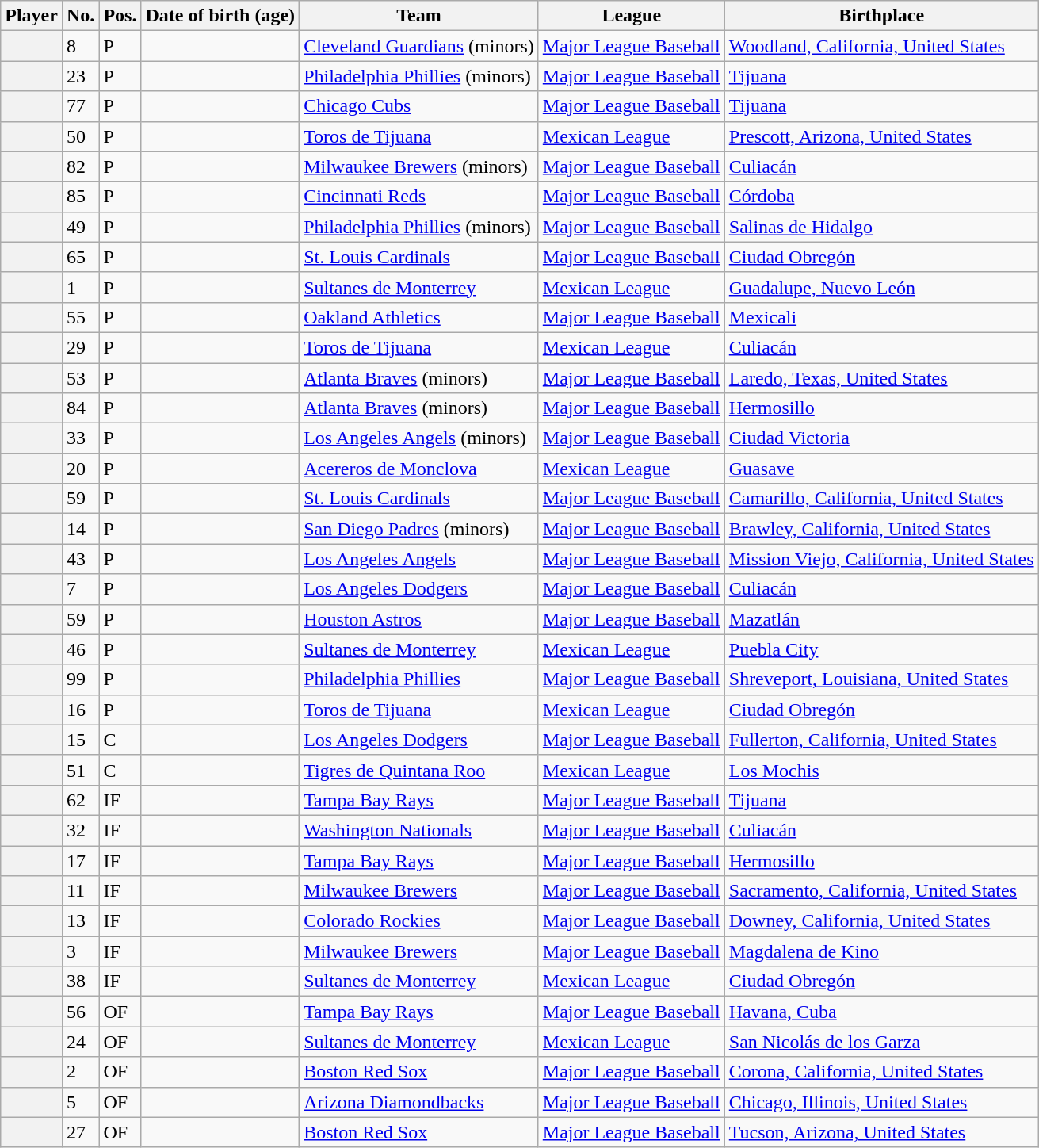<table class="wikitable sortable plainrowheaders" style="white-space:nowrap;">
<tr>
<th scope="col">Player</th>
<th scope="col">No.</th>
<th scope="col">Pos.</th>
<th scope="col">Date of birth (age)</th>
<th scope="col">Team</th>
<th scope="col">League</th>
<th scope="col">Birthplace</th>
</tr>
<tr>
<th scope="row"></th>
<td>8</td>
<td>P</td>
<td></td>
<td> <a href='#'>Cleveland Guardians</a> (minors)</td>
<td><a href='#'>Major League Baseball</a></td>
<td> <a href='#'>Woodland, California, United States</a></td>
</tr>
<tr>
<th scope="row"></th>
<td>23</td>
<td>P</td>
<td></td>
<td> <a href='#'>Philadelphia Phillies</a> (minors)</td>
<td><a href='#'>Major League Baseball</a></td>
<td> <a href='#'>Tijuana</a></td>
</tr>
<tr>
<th scope="row"></th>
<td>77</td>
<td>P</td>
<td></td>
<td> <a href='#'>Chicago Cubs</a></td>
<td><a href='#'>Major League Baseball</a></td>
<td> <a href='#'>Tijuana</a></td>
</tr>
<tr>
<th scope="row"></th>
<td>50</td>
<td>P</td>
<td></td>
<td> <a href='#'>Toros de Tijuana</a></td>
<td><a href='#'>Mexican League</a></td>
<td> <a href='#'>Prescott, Arizona, United States</a></td>
</tr>
<tr>
<th scope="row"></th>
<td>82</td>
<td>P</td>
<td></td>
<td> <a href='#'>Milwaukee Brewers</a> (minors)</td>
<td><a href='#'>Major League Baseball</a></td>
<td> <a href='#'>Culiacán</a></td>
</tr>
<tr>
<th scope="row"></th>
<td>85</td>
<td>P</td>
<td></td>
<td> <a href='#'>Cincinnati Reds</a></td>
<td><a href='#'>Major League Baseball</a></td>
<td> <a href='#'>Córdoba</a></td>
</tr>
<tr>
<th scope="row"></th>
<td>49</td>
<td>P</td>
<td></td>
<td> <a href='#'>Philadelphia Phillies</a> (minors)</td>
<td><a href='#'>Major League Baseball</a></td>
<td> <a href='#'>Salinas de Hidalgo</a></td>
</tr>
<tr>
<th scope="row"></th>
<td>65</td>
<td>P</td>
<td></td>
<td> <a href='#'>St. Louis Cardinals</a></td>
<td><a href='#'>Major League Baseball</a></td>
<td> <a href='#'>Ciudad Obregón</a></td>
</tr>
<tr>
<th scope="row"></th>
<td>1</td>
<td>P</td>
<td></td>
<td> <a href='#'>Sultanes de Monterrey</a></td>
<td><a href='#'>Mexican League</a></td>
<td> <a href='#'>Guadalupe, Nuevo León</a></td>
</tr>
<tr>
<th scope="row"></th>
<td>55</td>
<td>P</td>
<td></td>
<td> <a href='#'>Oakland Athletics</a></td>
<td><a href='#'>Major League Baseball</a></td>
<td> <a href='#'>Mexicali</a></td>
</tr>
<tr>
<th scope="row"></th>
<td>29</td>
<td>P</td>
<td></td>
<td> <a href='#'>Toros de Tijuana</a></td>
<td><a href='#'>Mexican League</a></td>
<td> <a href='#'>Culiacán</a></td>
</tr>
<tr>
<th scope="row"></th>
<td>53</td>
<td>P</td>
<td></td>
<td> <a href='#'>Atlanta Braves</a> (minors)</td>
<td><a href='#'>Major League Baseball</a></td>
<td> <a href='#'>Laredo, Texas, United States</a></td>
</tr>
<tr>
<th scope="row"></th>
<td>84</td>
<td>P</td>
<td></td>
<td> <a href='#'>Atlanta Braves</a> (minors)</td>
<td><a href='#'>Major League Baseball</a></td>
<td> <a href='#'>Hermosillo</a></td>
</tr>
<tr>
<th scope="row"></th>
<td>33</td>
<td>P</td>
<td></td>
<td> <a href='#'>Los Angeles Angels</a> (minors)</td>
<td><a href='#'>Major League Baseball</a></td>
<td> <a href='#'>Ciudad Victoria</a></td>
</tr>
<tr>
<th scope="row"></th>
<td>20</td>
<td>P</td>
<td></td>
<td> <a href='#'>Acereros de Monclova</a></td>
<td><a href='#'>Mexican League</a></td>
<td> <a href='#'>Guasave</a></td>
</tr>
<tr>
<th scope="row"></th>
<td>59</td>
<td>P</td>
<td></td>
<td> <a href='#'>St. Louis Cardinals</a></td>
<td><a href='#'>Major League Baseball</a></td>
<td> <a href='#'>Camarillo, California, United States</a></td>
</tr>
<tr>
<th scope="row"></th>
<td>14</td>
<td>P</td>
<td></td>
<td> <a href='#'>San Diego Padres</a> (minors)</td>
<td><a href='#'>Major League Baseball</a></td>
<td> <a href='#'>Brawley, California, United States</a></td>
</tr>
<tr>
<th scope="row"></th>
<td>43</td>
<td>P</td>
<td></td>
<td> <a href='#'>Los Angeles Angels</a></td>
<td><a href='#'>Major League Baseball</a></td>
<td> <a href='#'>Mission Viejo, California, United States</a></td>
</tr>
<tr>
<th scope="row"></th>
<td>7</td>
<td>P</td>
<td></td>
<td> <a href='#'>Los Angeles Dodgers</a></td>
<td><a href='#'>Major League Baseball</a></td>
<td> <a href='#'>Culiacán</a></td>
</tr>
<tr>
<th scope="row"></th>
<td>59</td>
<td>P</td>
<td></td>
<td> <a href='#'>Houston Astros</a></td>
<td><a href='#'>Major League Baseball</a></td>
<td> <a href='#'>Mazatlán</a></td>
</tr>
<tr>
<th scope="row"></th>
<td>46</td>
<td>P</td>
<td></td>
<td> <a href='#'>Sultanes de Monterrey</a></td>
<td><a href='#'>Mexican League</a></td>
<td> <a href='#'>Puebla City</a></td>
</tr>
<tr>
<th scope="row"></th>
<td>99</td>
<td>P</td>
<td></td>
<td> <a href='#'>Philadelphia Phillies</a></td>
<td><a href='#'>Major League Baseball</a></td>
<td> <a href='#'>Shreveport, Louisiana, United States</a></td>
</tr>
<tr>
<th scope="row"></th>
<td>16</td>
<td>P</td>
<td></td>
<td> <a href='#'>Toros de Tijuana</a></td>
<td><a href='#'>Mexican League</a></td>
<td> <a href='#'>Ciudad Obregón</a></td>
</tr>
<tr>
<th scope="row"></th>
<td>15</td>
<td>C</td>
<td></td>
<td> <a href='#'>Los Angeles Dodgers</a></td>
<td><a href='#'>Major League Baseball</a></td>
<td> <a href='#'>Fullerton, California, United States</a></td>
</tr>
<tr>
<th scope="row"></th>
<td>51</td>
<td>C</td>
<td></td>
<td> <a href='#'>Tigres de Quintana Roo</a></td>
<td><a href='#'>Mexican League</a></td>
<td> <a href='#'>Los Mochis</a></td>
</tr>
<tr>
<th scope="row"></th>
<td>62</td>
<td>IF</td>
<td></td>
<td> <a href='#'>Tampa Bay Rays</a></td>
<td><a href='#'>Major League Baseball</a></td>
<td> <a href='#'>Tijuana</a></td>
</tr>
<tr>
<th scope="row"></th>
<td>32</td>
<td>IF</td>
<td></td>
<td> <a href='#'>Washington Nationals</a></td>
<td><a href='#'>Major League Baseball</a></td>
<td> <a href='#'>Culiacán</a></td>
</tr>
<tr>
<th scope="row"></th>
<td>17</td>
<td>IF</td>
<td></td>
<td> <a href='#'>Tampa Bay Rays</a></td>
<td><a href='#'>Major League Baseball</a></td>
<td> <a href='#'>Hermosillo</a></td>
</tr>
<tr>
<th scope="row"></th>
<td>11</td>
<td>IF</td>
<td></td>
<td> <a href='#'>Milwaukee Brewers</a></td>
<td><a href='#'>Major League Baseball</a></td>
<td> <a href='#'>Sacramento, California, United States</a></td>
</tr>
<tr>
<th scope="row"></th>
<td>13</td>
<td>IF</td>
<td></td>
<td> <a href='#'>Colorado Rockies</a></td>
<td><a href='#'>Major League Baseball</a></td>
<td> <a href='#'>Downey, California, United States</a></td>
</tr>
<tr>
<th scope="row"></th>
<td>3</td>
<td>IF</td>
<td></td>
<td> <a href='#'>Milwaukee Brewers</a></td>
<td><a href='#'>Major League Baseball</a></td>
<td> <a href='#'>Magdalena de Kino</a></td>
</tr>
<tr>
<th scope="row"></th>
<td>38</td>
<td>IF</td>
<td></td>
<td> <a href='#'>Sultanes de Monterrey</a></td>
<td><a href='#'>Mexican League</a></td>
<td> <a href='#'>Ciudad Obregón</a></td>
</tr>
<tr>
<th scope="row"></th>
<td>56</td>
<td>OF</td>
<td></td>
<td> <a href='#'>Tampa Bay Rays</a></td>
<td><a href='#'>Major League Baseball</a></td>
<td> <a href='#'>Havana, Cuba</a></td>
</tr>
<tr>
<th scope="row"></th>
<td>24</td>
<td>OF</td>
<td></td>
<td> <a href='#'>Sultanes de Monterrey</a></td>
<td><a href='#'>Mexican League</a></td>
<td> <a href='#'>San Nicolás de los Garza</a></td>
</tr>
<tr>
<th scope="row"></th>
<td>2</td>
<td>OF</td>
<td></td>
<td> <a href='#'>Boston Red Sox</a></td>
<td><a href='#'>Major League Baseball</a></td>
<td> <a href='#'>Corona, California, United States</a></td>
</tr>
<tr>
<th scope="row"></th>
<td>5</td>
<td>OF</td>
<td></td>
<td> <a href='#'>Arizona Diamondbacks</a></td>
<td><a href='#'>Major League Baseball</a></td>
<td> <a href='#'>Chicago, Illinois, United States</a></td>
</tr>
<tr>
<th scope="row"></th>
<td>27</td>
<td>OF</td>
<td></td>
<td> <a href='#'>Boston Red Sox</a></td>
<td><a href='#'>Major League Baseball</a></td>
<td> <a href='#'>Tucson, Arizona, United States</a></td>
</tr>
</table>
